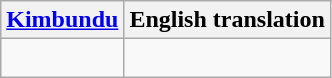<table class="wikitable">
<tr>
<th><a href='#'>Kimbundu</a></th>
<th>English translation</th>
</tr>
<tr>
<td><br></td>
<td><br></td>
</tr>
</table>
